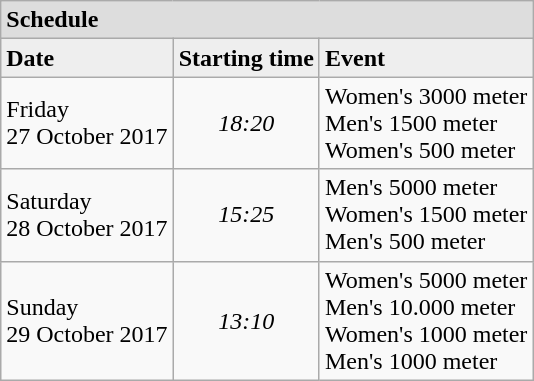<table class="wikitable">
<tr align=left bgcolor=#DDDDDD>
<td colspan=3><strong>Schedule</strong></td>
</tr>
<tr align=left bgcolor=#EEEEEE>
<td><strong>Date</strong></td>
<td><strong>Starting time</strong></td>
<td><strong>Event</strong></td>
</tr>
<tr>
<td>Friday <br> 27 October 2017</td>
<td style="text-align:center"><em>18:20</em></td>
<td>Women's 3000 meter <br> Men's 1500 meter <br> Women's 500 meter</td>
</tr>
<tr>
<td>Saturday <br> 28 October 2017</td>
<td style="text-align:center"><em>15:25</em></td>
<td>Men's 5000 meter <br> Women's 1500 meter <br> Men's 500 meter</td>
</tr>
<tr>
<td>Sunday <br> 29 October 2017</td>
<td style="text-align:center"><em>13:10</em></td>
<td>Women's 5000 meter <br> Men's 10.000 meter  <br> Women's 1000 meter <br> Men's 1000 meter</td>
</tr>
</table>
